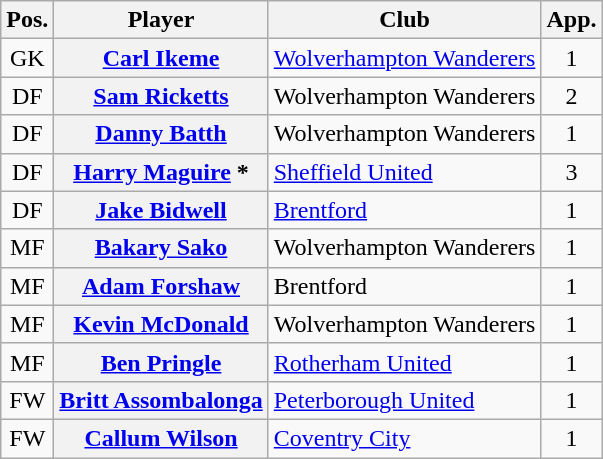<table class="wikitable plainrowheaders" style="text-align: left">
<tr>
<th scope=col>Pos.</th>
<th scope=col>Player</th>
<th scope=col>Club</th>
<th scope=col>App.</th>
</tr>
<tr>
<td style=text-align:center>GK</td>
<th scope=row><a href='#'>Carl Ikeme</a></th>
<td><a href='#'>Wolverhampton Wanderers</a></td>
<td style=text-align:center>1</td>
</tr>
<tr>
<td style=text-align:center>DF</td>
<th scope=row><a href='#'>Sam Ricketts</a></th>
<td>Wolverhampton Wanderers</td>
<td style=text-align:center>2</td>
</tr>
<tr>
<td style=text-align:center>DF</td>
<th scope=row><a href='#'>Danny Batth</a></th>
<td>Wolverhampton Wanderers</td>
<td style=text-align:center>1</td>
</tr>
<tr>
<td style=text-align:center>DF</td>
<th scope=row><a href='#'>Harry Maguire</a> *</th>
<td><a href='#'>Sheffield United</a></td>
<td style=text-align:center>3</td>
</tr>
<tr>
<td style=text-align:center>DF</td>
<th scope=row><a href='#'>Jake Bidwell</a></th>
<td><a href='#'>Brentford</a></td>
<td style=text-align:center>1</td>
</tr>
<tr>
<td style=text-align:center>MF</td>
<th scope=row><a href='#'>Bakary Sako</a></th>
<td>Wolverhampton Wanderers</td>
<td style=text-align:center>1</td>
</tr>
<tr>
<td style=text-align:center>MF</td>
<th scope=row><a href='#'>Adam Forshaw</a></th>
<td>Brentford</td>
<td style=text-align:center>1</td>
</tr>
<tr>
<td style=text-align:center>MF</td>
<th scope=row><a href='#'>Kevin McDonald</a></th>
<td>Wolverhampton Wanderers</td>
<td style=text-align:center>1</td>
</tr>
<tr>
<td style=text-align:center>MF</td>
<th scope=row><a href='#'>Ben Pringle</a></th>
<td><a href='#'>Rotherham United</a></td>
<td style=text-align:center>1</td>
</tr>
<tr>
<td style=text-align:center>FW</td>
<th scope=row><a href='#'>Britt Assombalonga</a></th>
<td><a href='#'>Peterborough United</a></td>
<td style=text-align:center>1</td>
</tr>
<tr>
<td style=text-align:center>FW</td>
<th scope=row><a href='#'>Callum Wilson</a></th>
<td><a href='#'>Coventry City</a></td>
<td style=text-align:center>1</td>
</tr>
</table>
